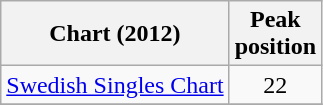<table class="wikitable sortable">
<tr>
<th>Chart (2012)</th>
<th>Peak<br>position</th>
</tr>
<tr>
<td><a href='#'>Swedish Singles Chart</a></td>
<td align="center">22</td>
</tr>
<tr>
</tr>
</table>
